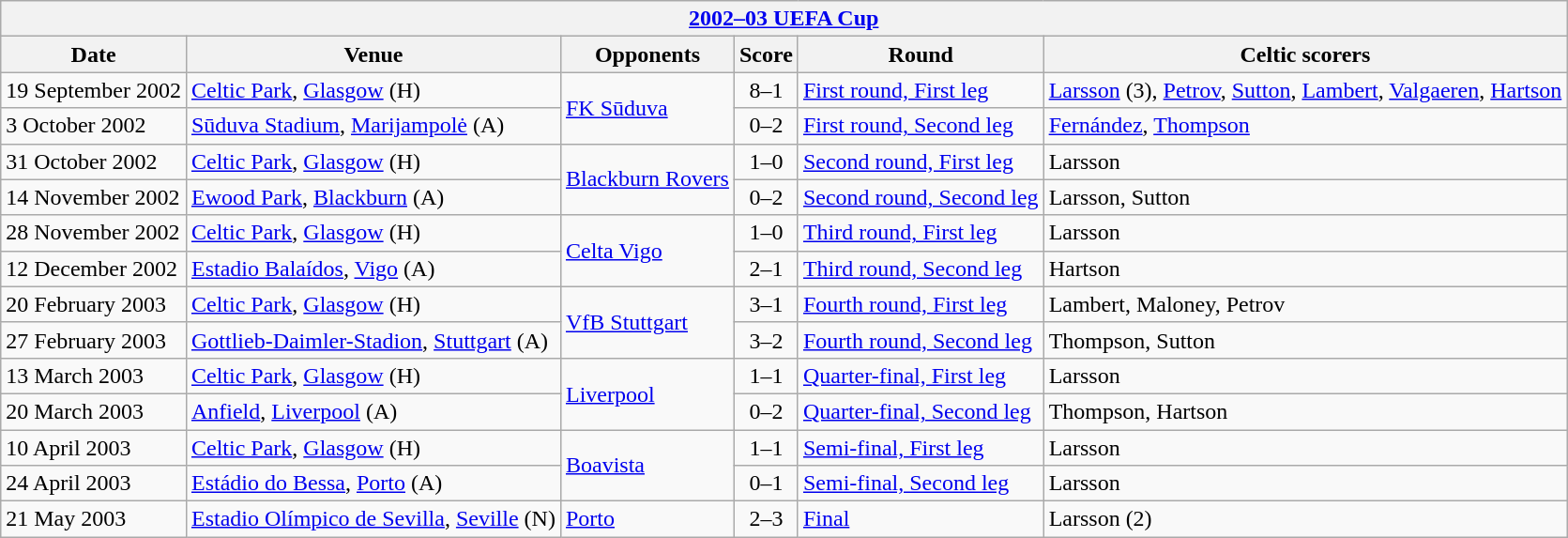<table class="wikitable">
<tr>
<th colspan=7><a href='#'>2002–03 UEFA Cup</a></th>
</tr>
<tr>
<th>Date</th>
<th>Venue</th>
<th>Opponents</th>
<th>Score</th>
<th>Round</th>
<th>Celtic scorers</th>
</tr>
<tr>
<td>19 September 2002</td>
<td><a href='#'>Celtic Park</a>, <a href='#'>Glasgow</a> (H)</td>
<td rowspan=2> <a href='#'>FK Sūduva</a></td>
<td align=center>8–1</td>
<td><a href='#'>First round, First leg</a></td>
<td><a href='#'>Larsson</a> (3), <a href='#'>Petrov</a>, <a href='#'>Sutton</a>, <a href='#'>Lambert</a>, <a href='#'>Valgaeren</a>, <a href='#'>Hartson</a></td>
</tr>
<tr>
<td>3 October 2002</td>
<td><a href='#'>Sūduva Stadium</a>, <a href='#'>Marijampolė</a> (A)</td>
<td align=center>0–2</td>
<td><a href='#'>First round, Second leg</a></td>
<td><a href='#'>Fernández</a>, <a href='#'>Thompson</a></td>
</tr>
<tr>
<td>31 October 2002</td>
<td><a href='#'>Celtic Park</a>, <a href='#'>Glasgow</a> (H)</td>
<td rowspan=2> <a href='#'>Blackburn Rovers</a></td>
<td align=center>1–0</td>
<td><a href='#'>Second round, First leg</a></td>
<td>Larsson</td>
</tr>
<tr>
<td>14 November 2002</td>
<td><a href='#'>Ewood Park</a>, <a href='#'>Blackburn</a> (A)</td>
<td align=center>0–2</td>
<td><a href='#'>Second round, Second leg</a></td>
<td>Larsson, Sutton</td>
</tr>
<tr>
<td>28 November 2002</td>
<td><a href='#'>Celtic Park</a>, <a href='#'>Glasgow</a> (H)</td>
<td rowspan=2> <a href='#'>Celta Vigo</a></td>
<td align=center>1–0</td>
<td><a href='#'>Third round, First leg</a></td>
<td>Larsson</td>
</tr>
<tr>
<td>12 December 2002</td>
<td><a href='#'>Estadio Balaídos</a>, <a href='#'>Vigo</a> (A)</td>
<td align=center>2–1</td>
<td><a href='#'>Third round, Second leg</a></td>
<td>Hartson</td>
</tr>
<tr>
<td>20 February 2003</td>
<td><a href='#'>Celtic Park</a>, <a href='#'>Glasgow</a> (H)</td>
<td rowspan=2> <a href='#'>VfB Stuttgart</a></td>
<td align=center>3–1</td>
<td><a href='#'>Fourth round, First leg</a></td>
<td>Lambert, Maloney, Petrov</td>
</tr>
<tr>
<td>27 February 2003</td>
<td><a href='#'>Gottlieb-Daimler-Stadion</a>, <a href='#'>Stuttgart</a> (A)</td>
<td align=center>3–2</td>
<td><a href='#'>Fourth round, Second leg</a></td>
<td>Thompson, Sutton</td>
</tr>
<tr>
<td>13 March 2003</td>
<td><a href='#'>Celtic Park</a>, <a href='#'>Glasgow</a> (H)</td>
<td rowspan=2> <a href='#'>Liverpool</a></td>
<td align=center>1–1</td>
<td><a href='#'>Quarter-final, First leg</a></td>
<td>Larsson</td>
</tr>
<tr>
<td>20 March 2003</td>
<td><a href='#'>Anfield</a>, <a href='#'>Liverpool</a> (A)</td>
<td align=center>0–2</td>
<td><a href='#'>Quarter-final, Second leg</a></td>
<td>Thompson, Hartson</td>
</tr>
<tr>
<td>10 April 2003</td>
<td><a href='#'>Celtic Park</a>, <a href='#'>Glasgow</a> (H)</td>
<td rowspan=2> <a href='#'>Boavista</a></td>
<td align=center>1–1</td>
<td><a href='#'>Semi-final, First leg</a></td>
<td>Larsson</td>
</tr>
<tr>
<td>24 April 2003</td>
<td><a href='#'>Estádio do Bessa</a>, <a href='#'>Porto</a> (A)</td>
<td align=center>0–1</td>
<td><a href='#'>Semi-final, Second leg</a></td>
<td>Larsson</td>
</tr>
<tr>
<td>21 May 2003</td>
<td><a href='#'>Estadio Olímpico de Sevilla</a>, <a href='#'>Seville</a> (N)</td>
<td> <a href='#'>Porto</a></td>
<td align=center>2–3</td>
<td><a href='#'>Final</a></td>
<td>Larsson (2)</td>
</tr>
</table>
